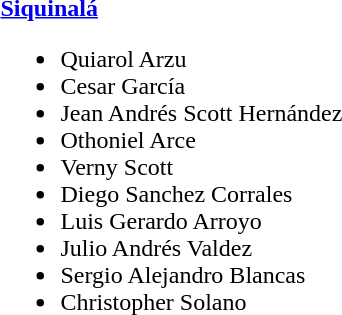<table>
<tr>
<td><strong><a href='#'>Siquinalá</a></strong><br><ul><li> Quiarol Arzu</li><li> Cesar García</li><li> Jean Andrés Scott Hernández  </li><li> Othoniel Arce </li><li> Verny Scott</li><li> Diego Sanchez Corrales</li><li> Luis Gerardo Arroyo</li><li> Julio Andrés Valdez</li><li> Sergio Alejandro Blancas</li><li> Christopher Solano</li></ul></td>
</tr>
</table>
